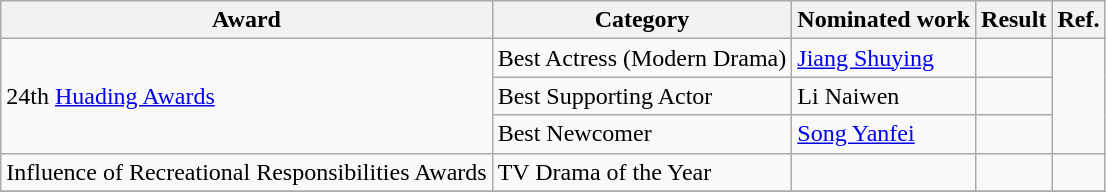<table class="wikitable">
<tr>
<th>Award</th>
<th>Category</th>
<th>Nominated work</th>
<th>Result</th>
<th>Ref.</th>
</tr>
<tr>
<td rowspan=3>24th <a href='#'>Huading Awards</a></td>
<td>Best Actress (Modern Drama)</td>
<td><a href='#'>Jiang Shuying</a></td>
<td></td>
<td rowspan=3></td>
</tr>
<tr>
<td>Best Supporting Actor</td>
<td>Li Naiwen</td>
<td></td>
</tr>
<tr>
<td>Best Newcomer</td>
<td><a href='#'>Song Yanfei</a></td>
<td></td>
</tr>
<tr>
<td>Influence of Recreational Responsibilities Awards</td>
<td>TV Drama of the Year</td>
<td></td>
<td></td>
<td></td>
</tr>
<tr>
</tr>
</table>
